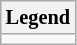<table class=wikitable style=font-size:85%>
<tr>
<th scope=col>Legend</th>
</tr>
<tr>
<td></td>
</tr>
</table>
